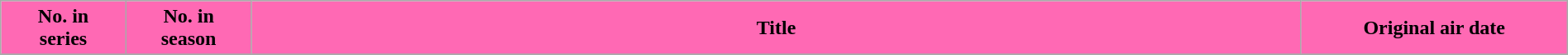<table class="wikitable plainrowheaders" width="100%">
<tr>
<th style="background: #FF69B4;" width=8%>No. in<br>series</th>
<th style="background: #FF69B4;" width=8%>No. in<br>season</th>
<th style="background: #FF69B4">Title</th>
<th style="background: #FF69B4;" width=17%>Original air date</th>
</tr>
<tr>
</tr>
</table>
